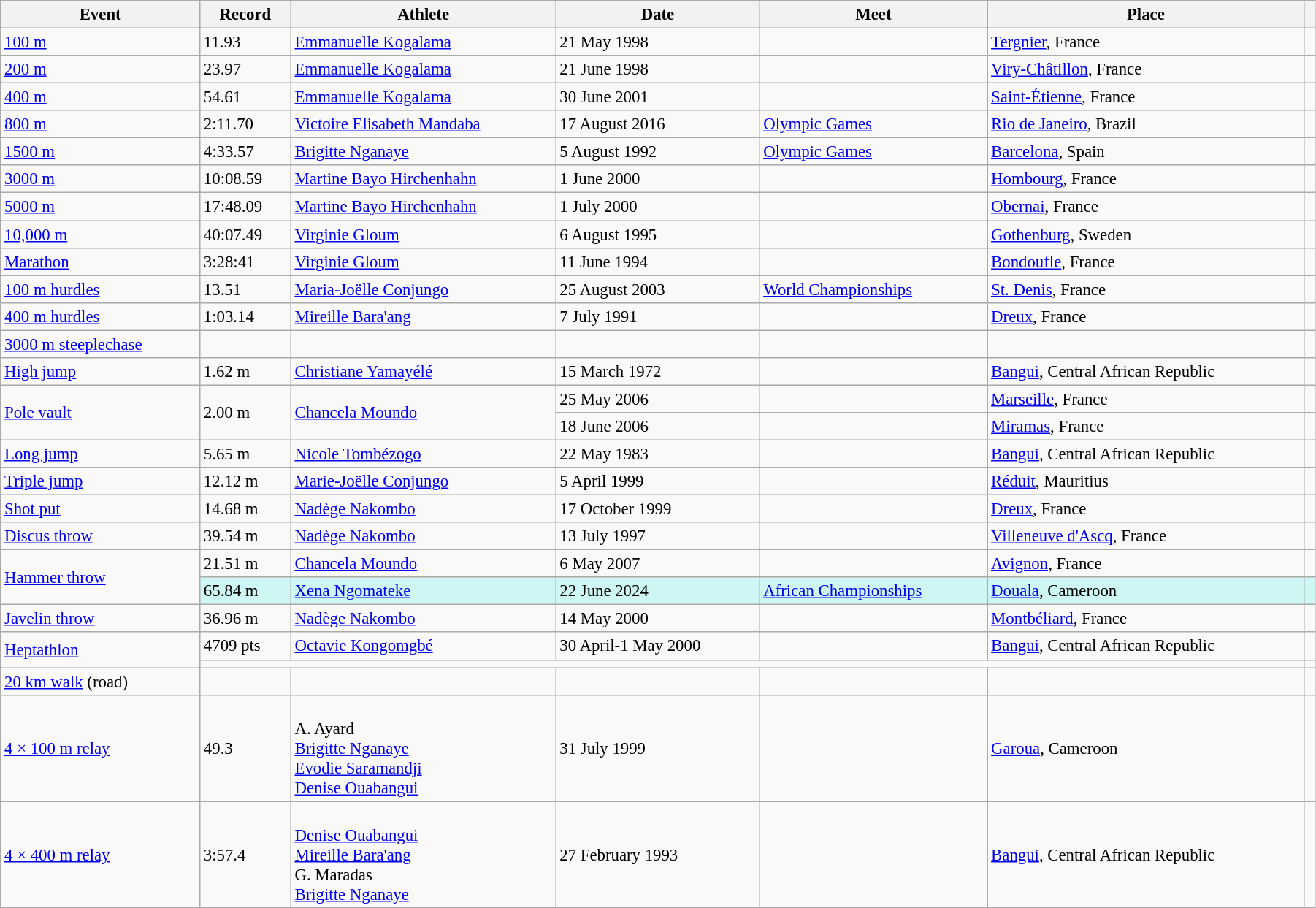<table class="wikitable" style="font-size:95%; width: 95%;">
<tr>
<th>Event</th>
<th>Record</th>
<th>Athlete</th>
<th>Date</th>
<th>Meet</th>
<th>Place</th>
<th></th>
</tr>
<tr>
<td><a href='#'>100 m</a></td>
<td>11.93</td>
<td><a href='#'>Emmanuelle Kogalama</a></td>
<td>21 May 1998</td>
<td></td>
<td><a href='#'>Tergnier</a>, France</td>
<td></td>
</tr>
<tr>
<td><a href='#'>200 m</a></td>
<td>23.97 </td>
<td><a href='#'>Emmanuelle Kogalama</a></td>
<td>21 June 1998</td>
<td></td>
<td><a href='#'>Viry-Châtillon</a>, France</td>
<td></td>
</tr>
<tr>
<td><a href='#'>400 m</a></td>
<td>54.61</td>
<td><a href='#'>Emmanuelle Kogalama</a></td>
<td>30 June 2001</td>
<td></td>
<td><a href='#'>Saint-Étienne</a>, France</td>
<td></td>
</tr>
<tr>
<td><a href='#'>800 m</a></td>
<td>2:11.70</td>
<td><a href='#'>Victoire Elisabeth Mandaba</a></td>
<td>17 August 2016</td>
<td><a href='#'>Olympic Games</a></td>
<td><a href='#'>Rio de Janeiro</a>, Brazil</td>
<td></td>
</tr>
<tr>
<td><a href='#'>1500 m</a></td>
<td>4:33.57</td>
<td><a href='#'>Brigitte Nganaye</a></td>
<td>5 August 1992</td>
<td><a href='#'>Olympic Games</a></td>
<td><a href='#'>Barcelona</a>, Spain</td>
<td></td>
</tr>
<tr>
<td><a href='#'>3000 m</a></td>
<td>10:08.59</td>
<td><a href='#'>Martine Bayo Hirchenhahn</a></td>
<td>1 June 2000</td>
<td></td>
<td><a href='#'>Hombourg</a>, France</td>
<td></td>
</tr>
<tr>
<td><a href='#'>5000 m</a></td>
<td>17:48.09</td>
<td><a href='#'>Martine Bayo Hirchenhahn</a></td>
<td>1 July 2000</td>
<td></td>
<td><a href='#'>Obernai</a>, France</td>
<td></td>
</tr>
<tr>
<td><a href='#'>10,000 m</a></td>
<td>40:07.49</td>
<td><a href='#'>Virginie Gloum</a></td>
<td>6 August 1995</td>
<td></td>
<td><a href='#'>Gothenburg</a>, Sweden</td>
<td></td>
</tr>
<tr>
<td><a href='#'>Marathon</a></td>
<td>3:28:41</td>
<td><a href='#'>Virginie Gloum</a></td>
<td>11 June 1994</td>
<td></td>
<td><a href='#'>Bondoufle</a>, France</td>
<td></td>
</tr>
<tr>
<td><a href='#'>100 m hurdles</a></td>
<td>13.51 </td>
<td><a href='#'>Maria-Joëlle Conjungo</a></td>
<td>25 August 2003</td>
<td><a href='#'>World Championships</a></td>
<td><a href='#'>St. Denis</a>, France</td>
<td></td>
</tr>
<tr>
<td><a href='#'>400 m hurdles</a></td>
<td>1:03.14</td>
<td><a href='#'>Mireille Bara'ang</a></td>
<td>7 July 1991</td>
<td></td>
<td><a href='#'>Dreux</a>, France</td>
<td></td>
</tr>
<tr>
<td><a href='#'>3000 m steeplechase</a></td>
<td></td>
<td></td>
<td></td>
<td></td>
<td></td>
<td></td>
</tr>
<tr>
<td><a href='#'>High jump</a></td>
<td>1.62 m</td>
<td><a href='#'>Christiane Yamayélé</a></td>
<td>15 March 1972</td>
<td></td>
<td><a href='#'>Bangui</a>, Central African Republic</td>
<td></td>
</tr>
<tr>
<td rowspan=2><a href='#'>Pole vault</a></td>
<td rowspan=2>2.00 m</td>
<td rowspan=2><a href='#'>Chancela Moundo</a></td>
<td>25 May 2006</td>
<td></td>
<td><a href='#'>Marseille</a>, France</td>
<td></td>
</tr>
<tr>
<td>18 June 2006</td>
<td></td>
<td><a href='#'>Miramas</a>, France</td>
<td></td>
</tr>
<tr>
<td><a href='#'>Long jump</a></td>
<td>5.65 m</td>
<td><a href='#'>Nicole Tombézogo</a></td>
<td>22 May 1983</td>
<td></td>
<td><a href='#'>Bangui</a>, Central African Republic</td>
<td></td>
</tr>
<tr>
<td><a href='#'>Triple jump</a></td>
<td>12.12 m</td>
<td><a href='#'>Marie-Joëlle Conjungo</a></td>
<td>5 April 1999</td>
<td></td>
<td><a href='#'>Réduit</a>, Mauritius</td>
<td></td>
</tr>
<tr>
<td><a href='#'>Shot put</a></td>
<td>14.68 m</td>
<td><a href='#'>Nadège Nakombo</a></td>
<td>17 October 1999</td>
<td></td>
<td><a href='#'>Dreux</a>, France</td>
<td></td>
</tr>
<tr>
<td><a href='#'>Discus throw</a></td>
<td>39.54 m</td>
<td><a href='#'>Nadège Nakombo</a></td>
<td>13 July 1997</td>
<td></td>
<td><a href='#'>Villeneuve d'Ascq</a>, France</td>
<td></td>
</tr>
<tr>
<td rowspan=2><a href='#'>Hammer throw</a></td>
<td>21.51 m</td>
<td><a href='#'>Chancela Moundo</a></td>
<td>6 May 2007</td>
<td></td>
<td><a href='#'>Avignon</a>, France</td>
<td></td>
</tr>
<tr bgcolor=#CEF6F5>
<td>65.84 m</td>
<td><a href='#'>Xena Ngomateke</a></td>
<td>22 June 2024</td>
<td><a href='#'>African Championships</a></td>
<td><a href='#'>Douala</a>, Cameroon</td>
<td></td>
</tr>
<tr>
<td><a href='#'>Javelin throw</a></td>
<td>36.96 m</td>
<td><a href='#'>Nadège Nakombo</a></td>
<td>14 May 2000</td>
<td></td>
<td><a href='#'>Montbéliard</a>, France</td>
<td></td>
</tr>
<tr>
<td rowspan=2><a href='#'>Heptathlon</a></td>
<td>4709 pts </td>
<td><a href='#'>Octavie Kongomgbé</a></td>
<td>30 April-1 May 2000</td>
<td></td>
<td><a href='#'>Bangui</a>, Central African Republic</td>
<td></td>
</tr>
<tr>
<td colspan=5></td>
<td></td>
</tr>
<tr>
<td><a href='#'>20 km walk</a> (road)</td>
<td></td>
<td></td>
<td></td>
<td></td>
<td></td>
<td></td>
</tr>
<tr>
<td><a href='#'>4 × 100 m relay</a></td>
<td>49.3 </td>
<td><br>A. Ayard<br><a href='#'>Brigitte Nganaye</a><br><a href='#'>Evodie Saramandji</a><br><a href='#'>Denise Ouabangui</a></td>
<td>31 July 1999</td>
<td></td>
<td><a href='#'>Garoua</a>, Cameroon</td>
<td></td>
</tr>
<tr>
<td><a href='#'>4 × 400 m relay</a></td>
<td>3:57.4</td>
<td><br><a href='#'>Denise Ouabangui</a><br><a href='#'>Mireille Bara'ang</a><br>G. Maradas<br><a href='#'>Brigitte Nganaye</a></td>
<td>27 February 1993</td>
<td></td>
<td><a href='#'>Bangui</a>, Central African Republic</td>
<td></td>
</tr>
</table>
